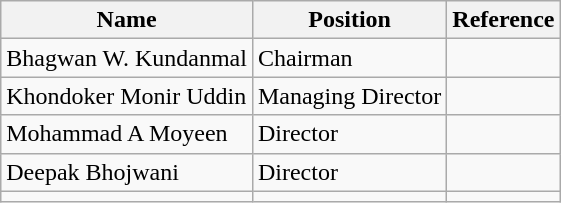<table class="wikitable">
<tr>
<th>Name</th>
<th>Position</th>
<th>Reference</th>
</tr>
<tr>
<td>Bhagwan W. Kundanmal</td>
<td>Chairman</td>
<td></td>
</tr>
<tr>
<td>Khondoker Monir Uddin</td>
<td>Managing Director</td>
<td></td>
</tr>
<tr>
<td>Mohammad A Moyeen</td>
<td>Director</td>
<td></td>
</tr>
<tr>
<td>Deepak Bhojwani</td>
<td>Director</td>
<td></td>
</tr>
<tr>
<td></td>
<td></td>
<td></td>
</tr>
</table>
